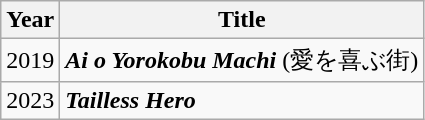<table class="wikitable plainrowheaders" style="text-align:center;">
<tr>
<th>Year</th>
<th>Title</th>
</tr>
<tr>
<td>2019</td>
<td style="text-align:left"><strong><em>Ai o Yorokobu Machi</em></strong> (愛を喜ぶ街)<br></td>
</tr>
<tr>
<td>2023</td>
<td style="text-align:left"><strong><em>Tailless Hero</em></strong><br></td>
</tr>
</table>
